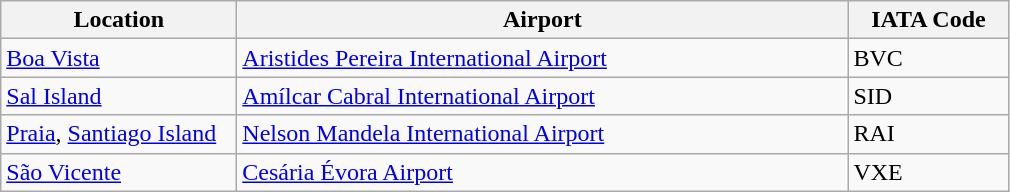<table class="wikitable">
<tr>
<th scope="col" style="width:150px;">Location</th>
<th scope="col" style="width:400px;">Airport</th>
<th scope="col" style="width:100px;">IATA Code</th>
</tr>
<tr>
<td><a href='#'>Boa Vista</a></td>
<td><a href='#'>Aristides Pereira International Airport</a></td>
<td>BVC</td>
</tr>
<tr>
<td><a href='#'>Sal Island</a></td>
<td><a href='#'>Amílcar Cabral International Airport</a></td>
<td>SID</td>
</tr>
<tr>
<td><a href='#'>Praia</a>, <a href='#'>Santiago Island</a></td>
<td><a href='#'>Nelson Mandela International Airport</a></td>
<td>RAI</td>
</tr>
<tr>
<td><a href='#'>São Vicente</a></td>
<td><a href='#'>Cesária Évora Airport</a></td>
<td>VXE</td>
</tr>
</table>
